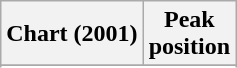<table class="wikitable sortable plainrowheaders" style="text-align:center;">
<tr>
<th scope="col">Chart (2001)</th>
<th scope="col">Peak<br>position</th>
</tr>
<tr>
</tr>
<tr>
</tr>
</table>
